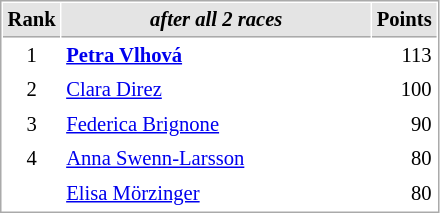<table cellspacing="1" cellpadding="3" style="border:1px solid #aaa; font-size:86%;">
<tr style="background:#e4e4e4;">
<th style="border-bottom:1px solid #aaa; width:10px;">Rank</th>
<th style="border-bottom:1px solid #aaa; width:200px; white-space:nowrap;"><em>after all 2 races</em></th>
<th style="border-bottom:1px solid #aaa; width:20px;">Points</th>
</tr>
<tr>
<td style="text-align:center;">1</td>
<td><strong> <a href='#'>Petra Vlhová</a></strong></td>
<td align="right">113</td>
</tr>
<tr>
<td style="text-align:center;">2</td>
<td> <a href='#'>Clara Direz</a></td>
<td align="right">100</td>
</tr>
<tr>
<td style="text-align:center;">3</td>
<td> <a href='#'>Federica Brignone</a></td>
<td align="right">90</td>
</tr>
<tr>
<td style="text-align:center;">4</td>
<td> <a href='#'>Anna Swenn-Larsson</a></td>
<td align="right">80</td>
</tr>
<tr>
<td style="text-align:center;"></td>
<td> <a href='#'>Elisa Mörzinger</a></td>
<td align="right">80</td>
</tr>
</table>
